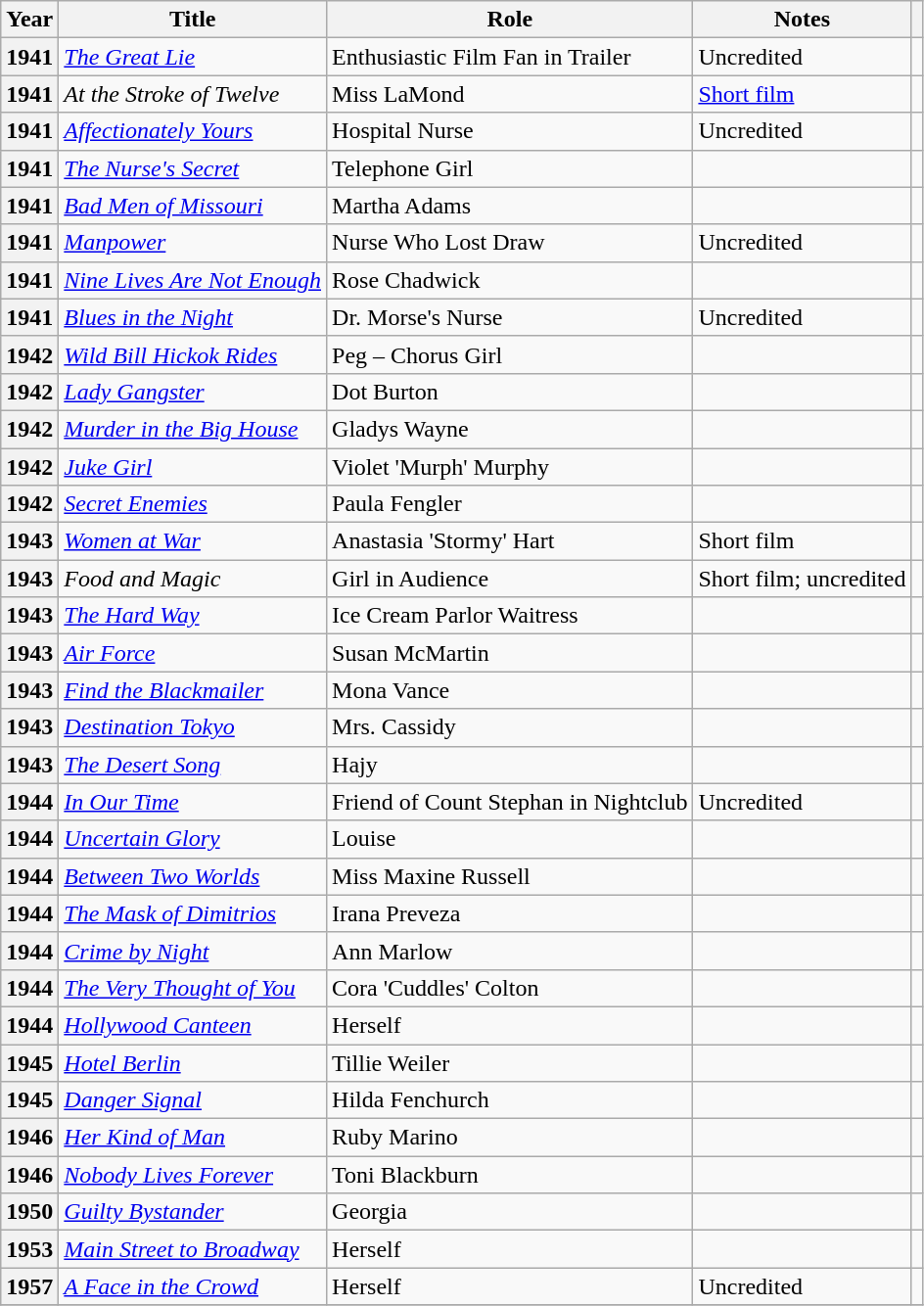<table class="wikitable plainrowheaders sortable" style="margin-right: 0;">
<tr>
<th scope="col">Year</th>
<th scope="col">Title</th>
<th scope="col">Role</th>
<th scope="col" class="unsortable">Notes</th>
<th scope="col" class="unsortable"></th>
</tr>
<tr>
<th scope="row">1941</th>
<td><em><a href='#'>The Great Lie</a></em></td>
<td>Enthusiastic Film Fan in Trailer</td>
<td>Uncredited</td>
<td style="text-align:center;"></td>
</tr>
<tr>
<th scope="row">1941</th>
<td><em>At the Stroke of Twelve</em></td>
<td>Miss LaMond</td>
<td><a href='#'>Short film</a></td>
<td style="text-align:center;"></td>
</tr>
<tr>
<th scope="row">1941</th>
<td><em><a href='#'>Affectionately Yours</a></em></td>
<td>Hospital Nurse</td>
<td>Uncredited</td>
<td style="text-align:center;"></td>
</tr>
<tr>
<th scope="row">1941</th>
<td><em><a href='#'>The Nurse's Secret</a></em></td>
<td>Telephone Girl</td>
<td></td>
<td style="text-align:center;"></td>
</tr>
<tr>
<th scope="row">1941</th>
<td><em><a href='#'>Bad Men of Missouri</a></em></td>
<td>Martha Adams</td>
<td></td>
<td style="text-align:center;"></td>
</tr>
<tr>
<th scope="row">1941</th>
<td><em><a href='#'>Manpower</a></em></td>
<td>Nurse Who Lost Draw</td>
<td>Uncredited</td>
<td style="text-align:center;"></td>
</tr>
<tr>
<th scope="row">1941</th>
<td><em><a href='#'>Nine Lives Are Not Enough</a></em></td>
<td>Rose Chadwick</td>
<td></td>
<td style="text-align:center;"></td>
</tr>
<tr>
<th scope="row">1941</th>
<td><em><a href='#'>Blues in the Night</a></em></td>
<td>Dr. Morse's Nurse</td>
<td>Uncredited</td>
<td style="text-align:center;"></td>
</tr>
<tr>
<th scope="row">1942</th>
<td><em><a href='#'>Wild Bill Hickok Rides</a></em></td>
<td>Peg – Chorus Girl</td>
<td></td>
<td style="text-align:center;"></td>
</tr>
<tr>
<th scope="row">1942</th>
<td><em><a href='#'>Lady Gangster</a></em></td>
<td>Dot Burton</td>
<td></td>
<td style="text-align:center;"></td>
</tr>
<tr>
<th scope="row">1942</th>
<td><em><a href='#'>Murder in the Big House</a></em></td>
<td>Gladys Wayne</td>
<td></td>
<td style="text-align:center;"></td>
</tr>
<tr>
<th scope="row">1942</th>
<td><em><a href='#'>Juke Girl</a></em></td>
<td>Violet 'Murph' Murphy</td>
<td></td>
<td style="text-align:center;"></td>
</tr>
<tr>
<th scope="row">1942</th>
<td><em><a href='#'>Secret Enemies</a></em></td>
<td>Paula Fengler</td>
<td></td>
<td style="text-align:center;"></td>
</tr>
<tr>
<th scope="row">1943</th>
<td><em><a href='#'>Women at War</a></em></td>
<td>Anastasia 'Stormy' Hart</td>
<td>Short film</td>
<td style="text-align:center;"></td>
</tr>
<tr>
<th scope="row">1943</th>
<td><em>Food and Magic</em></td>
<td>Girl in Audience</td>
<td>Short film; uncredited</td>
<td style="text-align:center;"></td>
</tr>
<tr>
<th scope="row">1943</th>
<td><em><a href='#'>The Hard Way</a></em></td>
<td>Ice Cream Parlor Waitress</td>
<td></td>
<td style="text-align:center;"></td>
</tr>
<tr>
<th scope="row">1943</th>
<td><em><a href='#'>Air Force</a></em></td>
<td>Susan McMartin</td>
<td></td>
<td style="text-align:center;"></td>
</tr>
<tr>
<th scope="row">1943</th>
<td><em><a href='#'>Find the Blackmailer</a></em></td>
<td>Mona Vance</td>
<td></td>
<td style="text-align:center;"></td>
</tr>
<tr>
<th scope="row">1943</th>
<td><em><a href='#'>Destination Tokyo</a></em></td>
<td>Mrs. Cassidy</td>
<td></td>
<td style="text-align:center;"></td>
</tr>
<tr>
<th scope="row">1943</th>
<td><em><a href='#'>The Desert Song</a></em></td>
<td>Hajy</td>
<td></td>
<td style="text-align:center;"></td>
</tr>
<tr>
<th scope="row">1944</th>
<td><em><a href='#'>In Our Time</a></em></td>
<td>Friend of Count Stephan in Nightclub</td>
<td>Uncredited</td>
<td style="text-align:center;"></td>
</tr>
<tr>
<th scope="row">1944</th>
<td><em><a href='#'>Uncertain Glory</a></em></td>
<td>Louise</td>
<td></td>
<td style="text-align:center;"></td>
</tr>
<tr>
<th scope="row">1944</th>
<td><em><a href='#'>Between Two Worlds</a></em></td>
<td>Miss Maxine Russell</td>
<td></td>
<td style="text-align:center;"></td>
</tr>
<tr>
<th scope="row">1944</th>
<td><em><a href='#'>The Mask of Dimitrios</a></em></td>
<td>Irana Preveza</td>
<td></td>
<td style="text-align:center;"></td>
</tr>
<tr>
<th scope="row">1944</th>
<td><em><a href='#'>Crime by Night</a></em></td>
<td>Ann Marlow</td>
<td></td>
<td style="text-align:center;"></td>
</tr>
<tr>
<th scope="row">1944</th>
<td><em><a href='#'>The Very Thought of You</a></em></td>
<td>Cora 'Cuddles' Colton</td>
<td></td>
<td style="text-align:center;"></td>
</tr>
<tr>
<th scope="row">1944</th>
<td><em><a href='#'>Hollywood Canteen</a></em></td>
<td>Herself</td>
<td></td>
<td style="text-align:center;"></td>
</tr>
<tr>
<th scope="row">1945</th>
<td><em><a href='#'>Hotel Berlin</a></em></td>
<td>Tillie Weiler</td>
<td></td>
<td style="text-align:center;"></td>
</tr>
<tr>
<th scope="row">1945</th>
<td><em><a href='#'>Danger Signal</a></em></td>
<td>Hilda Fenchurch</td>
<td></td>
<td style="text-align:center;"></td>
</tr>
<tr>
<th scope="row">1946</th>
<td><em><a href='#'>Her Kind of Man</a></em></td>
<td>Ruby Marino</td>
<td></td>
<td style="text-align:center;"></td>
</tr>
<tr>
<th scope="row">1946</th>
<td><em><a href='#'>Nobody Lives Forever</a></em></td>
<td>Toni Blackburn</td>
<td></td>
<td style="text-align:center;"></td>
</tr>
<tr>
<th scope="row">1950</th>
<td><em><a href='#'>Guilty Bystander</a></em></td>
<td>Georgia</td>
<td></td>
<td style="text-align:center;"></td>
</tr>
<tr>
<th scope="row">1953</th>
<td><em><a href='#'>Main Street to Broadway</a></em></td>
<td>Herself</td>
<td></td>
<td style="text-align:center;"></td>
</tr>
<tr>
<th scope="row">1957</th>
<td><em><a href='#'>A Face in the Crowd</a></em></td>
<td>Herself</td>
<td>Uncredited</td>
<td style="text-align:center;"></td>
</tr>
<tr>
</tr>
</table>
